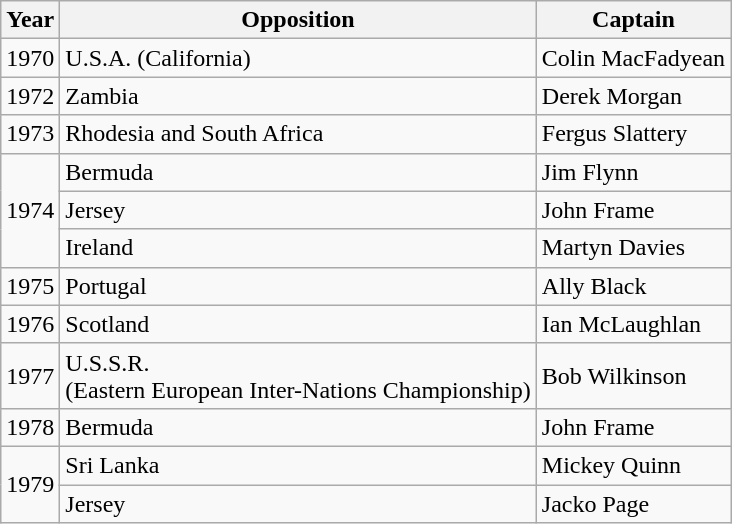<table class="wikitable">
<tr>
<th>Year</th>
<th>Opposition</th>
<th>Captain</th>
</tr>
<tr>
<td>1970</td>
<td>U.S.A. (California)</td>
<td>Colin MacFadyean </td>
</tr>
<tr>
<td>1972</td>
<td>Zambia</td>
<td>Derek Morgan </td>
</tr>
<tr>
<td>1973</td>
<td>Rhodesia and South Africa</td>
<td>Fergus Slattery </td>
</tr>
<tr>
<td rowspan=3>1974</td>
<td>Bermuda</td>
<td>Jim Flynn </td>
</tr>
<tr>
<td>Jersey</td>
<td>John Frame </td>
</tr>
<tr>
<td>Ireland</td>
<td>Martyn Davies </td>
</tr>
<tr>
<td>1975</td>
<td>Portugal</td>
<td>Ally Black </td>
</tr>
<tr>
<td>1976</td>
<td>Scotland</td>
<td>Ian McLaughlan </td>
</tr>
<tr>
<td>1977</td>
<td>U.S.S.R. <br>(Eastern European Inter-Nations Championship)</td>
<td>Bob Wilkinson </td>
</tr>
<tr>
<td>1978</td>
<td>Bermuda</td>
<td>John Frame </td>
</tr>
<tr>
<td rowspan=2>1979</td>
<td>Sri Lanka</td>
<td>Mickey Quinn </td>
</tr>
<tr>
<td>Jersey</td>
<td>Jacko Page </td>
</tr>
</table>
